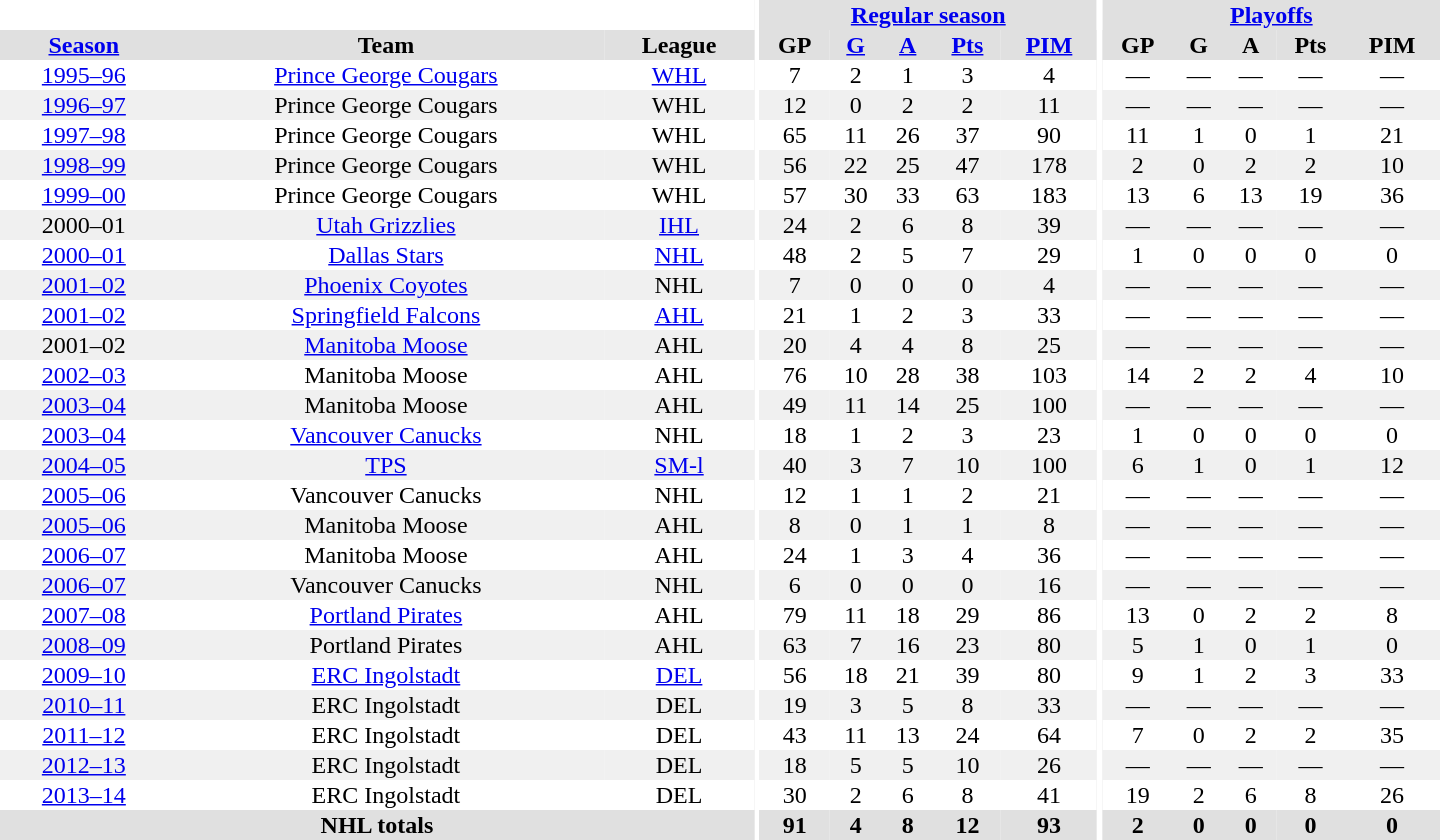<table border="0" cellpadding="1" cellspacing="0" style="text-align:center; width:60em">
<tr bgcolor="#e0e0e0">
<th colspan="3" bgcolor="#ffffff"></th>
<th rowspan="99" bgcolor="#ffffff"></th>
<th colspan="5"><a href='#'>Regular season</a></th>
<th rowspan="99" bgcolor="#ffffff"></th>
<th colspan="5"><a href='#'>Playoffs</a></th>
</tr>
<tr bgcolor="#e0e0e0">
<th><a href='#'>Season</a></th>
<th>Team</th>
<th>League</th>
<th>GP</th>
<th><a href='#'>G</a></th>
<th><a href='#'>A</a></th>
<th><a href='#'>Pts</a></th>
<th><a href='#'>PIM</a></th>
<th>GP</th>
<th>G</th>
<th>A</th>
<th>Pts</th>
<th>PIM</th>
</tr>
<tr ALIGN="center">
<td><a href='#'>1995–96</a></td>
<td><a href='#'>Prince George Cougars</a></td>
<td><a href='#'>WHL</a></td>
<td>7</td>
<td>2</td>
<td>1</td>
<td>3</td>
<td>4</td>
<td>—</td>
<td>—</td>
<td>—</td>
<td>—</td>
<td>—</td>
</tr>
<tr ALIGN="center" bgcolor="#f0f0f0">
<td><a href='#'>1996–97</a></td>
<td>Prince George Cougars</td>
<td>WHL</td>
<td>12</td>
<td>0</td>
<td>2</td>
<td>2</td>
<td>11</td>
<td>—</td>
<td>—</td>
<td>—</td>
<td>—</td>
<td>—</td>
</tr>
<tr ALIGN="center">
<td><a href='#'>1997–98</a></td>
<td>Prince George Cougars</td>
<td>WHL</td>
<td>65</td>
<td>11</td>
<td>26</td>
<td>37</td>
<td>90</td>
<td>11</td>
<td>1</td>
<td>0</td>
<td>1</td>
<td>21</td>
</tr>
<tr ALIGN="center" bgcolor="#f0f0f0">
<td><a href='#'>1998–99</a></td>
<td>Prince George Cougars</td>
<td>WHL</td>
<td>56</td>
<td>22</td>
<td>25</td>
<td>47</td>
<td>178</td>
<td>2</td>
<td>0</td>
<td>2</td>
<td>2</td>
<td>10</td>
</tr>
<tr ALIGN="center">
<td><a href='#'>1999–00</a></td>
<td>Prince George Cougars</td>
<td>WHL</td>
<td>57</td>
<td>30</td>
<td>33</td>
<td>63</td>
<td>183</td>
<td>13</td>
<td>6</td>
<td>13</td>
<td>19</td>
<td>36</td>
</tr>
<tr ALIGN="center" bgcolor="#f0f0f0">
<td>2000–01</td>
<td><a href='#'>Utah Grizzlies</a></td>
<td><a href='#'>IHL</a></td>
<td>24</td>
<td>2</td>
<td>6</td>
<td>8</td>
<td>39</td>
<td>—</td>
<td>—</td>
<td>—</td>
<td>—</td>
<td>—</td>
</tr>
<tr ALIGN="center">
<td><a href='#'>2000–01</a></td>
<td><a href='#'>Dallas Stars</a></td>
<td><a href='#'>NHL</a></td>
<td>48</td>
<td>2</td>
<td>5</td>
<td>7</td>
<td>29</td>
<td>1</td>
<td>0</td>
<td>0</td>
<td>0</td>
<td>0</td>
</tr>
<tr ALIGN="center" bgcolor="#f0f0f0">
<td><a href='#'>2001–02</a></td>
<td><a href='#'>Phoenix Coyotes</a></td>
<td>NHL</td>
<td>7</td>
<td>0</td>
<td>0</td>
<td>0</td>
<td>4</td>
<td>—</td>
<td>—</td>
<td>—</td>
<td>—</td>
<td>—</td>
</tr>
<tr ALIGN="center">
<td><a href='#'>2001–02</a></td>
<td><a href='#'>Springfield Falcons</a></td>
<td><a href='#'>AHL</a></td>
<td>21</td>
<td>1</td>
<td>2</td>
<td>3</td>
<td>33</td>
<td>—</td>
<td>—</td>
<td>—</td>
<td>—</td>
<td>—</td>
</tr>
<tr ALIGN="center" bgcolor="#f0f0f0">
<td>2001–02</td>
<td><a href='#'>Manitoba Moose</a></td>
<td>AHL</td>
<td>20</td>
<td>4</td>
<td>4</td>
<td>8</td>
<td>25</td>
<td>—</td>
<td>—</td>
<td>—</td>
<td>—</td>
<td>—</td>
</tr>
<tr ALIGN="center">
<td><a href='#'>2002–03</a></td>
<td>Manitoba Moose</td>
<td>AHL</td>
<td>76</td>
<td>10</td>
<td>28</td>
<td>38</td>
<td>103</td>
<td>14</td>
<td>2</td>
<td>2</td>
<td>4</td>
<td>10</td>
</tr>
<tr ALIGN="center" bgcolor="#f0f0f0">
<td><a href='#'>2003–04</a></td>
<td>Manitoba Moose</td>
<td>AHL</td>
<td>49</td>
<td>11</td>
<td>14</td>
<td>25</td>
<td>100</td>
<td>—</td>
<td>—</td>
<td>—</td>
<td>—</td>
<td>—</td>
</tr>
<tr ALIGN="center">
<td><a href='#'>2003–04</a></td>
<td><a href='#'>Vancouver Canucks</a></td>
<td>NHL</td>
<td>18</td>
<td>1</td>
<td>2</td>
<td>3</td>
<td>23</td>
<td>1</td>
<td>0</td>
<td>0</td>
<td>0</td>
<td>0</td>
</tr>
<tr ALIGN="center" bgcolor="#f0f0f0">
<td><a href='#'>2004–05</a></td>
<td><a href='#'>TPS</a></td>
<td><a href='#'>SM-l</a></td>
<td>40</td>
<td>3</td>
<td>7</td>
<td>10</td>
<td>100</td>
<td>6</td>
<td>1</td>
<td>0</td>
<td>1</td>
<td>12</td>
</tr>
<tr ALIGN="center">
<td><a href='#'>2005–06</a></td>
<td>Vancouver Canucks</td>
<td>NHL</td>
<td>12</td>
<td>1</td>
<td>1</td>
<td>2</td>
<td>21</td>
<td>—</td>
<td>—</td>
<td>—</td>
<td>—</td>
<td>—</td>
</tr>
<tr ALIGN="center" bgcolor="#f0f0f0">
<td><a href='#'>2005–06</a></td>
<td>Manitoba Moose</td>
<td>AHL</td>
<td>8</td>
<td>0</td>
<td>1</td>
<td>1</td>
<td>8</td>
<td>—</td>
<td>—</td>
<td>—</td>
<td>—</td>
<td>—</td>
</tr>
<tr ALIGN="center">
<td><a href='#'>2006–07</a></td>
<td>Manitoba Moose</td>
<td>AHL</td>
<td>24</td>
<td>1</td>
<td>3</td>
<td>4</td>
<td>36</td>
<td>—</td>
<td>—</td>
<td>—</td>
<td>—</td>
<td>—</td>
</tr>
<tr ALIGN="center" bgcolor="#f0f0f0">
<td><a href='#'>2006–07</a></td>
<td>Vancouver Canucks</td>
<td>NHL</td>
<td>6</td>
<td>0</td>
<td>0</td>
<td>0</td>
<td>16</td>
<td>—</td>
<td>—</td>
<td>—</td>
<td>—</td>
<td>—</td>
</tr>
<tr ALIGN="center">
<td><a href='#'>2007–08</a></td>
<td><a href='#'>Portland Pirates</a></td>
<td>AHL</td>
<td>79</td>
<td>11</td>
<td>18</td>
<td>29</td>
<td>86</td>
<td>13</td>
<td>0</td>
<td>2</td>
<td>2</td>
<td>8</td>
</tr>
<tr ALIGN="center" bgcolor="#f0f0f0">
<td><a href='#'>2008–09</a></td>
<td>Portland Pirates</td>
<td>AHL</td>
<td>63</td>
<td>7</td>
<td>16</td>
<td>23</td>
<td>80</td>
<td>5</td>
<td>1</td>
<td>0</td>
<td>1</td>
<td>0</td>
</tr>
<tr ALIGN="center">
<td><a href='#'>2009–10</a></td>
<td><a href='#'>ERC Ingolstadt</a></td>
<td><a href='#'>DEL</a></td>
<td>56</td>
<td>18</td>
<td>21</td>
<td>39</td>
<td>80</td>
<td>9</td>
<td>1</td>
<td>2</td>
<td>3</td>
<td>33</td>
</tr>
<tr ALIGN="center" bgcolor="#f0f0f0">
<td><a href='#'>2010–11</a></td>
<td>ERC Ingolstadt</td>
<td>DEL</td>
<td>19</td>
<td>3</td>
<td>5</td>
<td>8</td>
<td>33</td>
<td>—</td>
<td>—</td>
<td>—</td>
<td>—</td>
<td>—</td>
</tr>
<tr ALIGN="center">
<td><a href='#'>2011–12</a></td>
<td>ERC Ingolstadt</td>
<td>DEL</td>
<td>43</td>
<td>11</td>
<td>13</td>
<td>24</td>
<td>64</td>
<td>7</td>
<td>0</td>
<td>2</td>
<td>2</td>
<td>35</td>
</tr>
<tr ALIGN="center" bgcolor="#f0f0f0">
<td><a href='#'>2012–13</a></td>
<td>ERC Ingolstadt</td>
<td>DEL</td>
<td>18</td>
<td>5</td>
<td>5</td>
<td>10</td>
<td>26</td>
<td>—</td>
<td>—</td>
<td>—</td>
<td>—</td>
<td>—</td>
</tr>
<tr ALIGN="center">
<td><a href='#'>2013–14</a></td>
<td>ERC Ingolstadt</td>
<td>DEL</td>
<td>30</td>
<td>2</td>
<td>6</td>
<td>8</td>
<td>41</td>
<td>19</td>
<td>2</td>
<td>6</td>
<td>8</td>
<td>26</td>
</tr>
<tr bgcolor="#e0e0e0">
<th colspan="3">NHL totals</th>
<th>91</th>
<th>4</th>
<th>8</th>
<th>12</th>
<th>93</th>
<th>2</th>
<th>0</th>
<th>0</th>
<th>0</th>
<th>0</th>
</tr>
</table>
